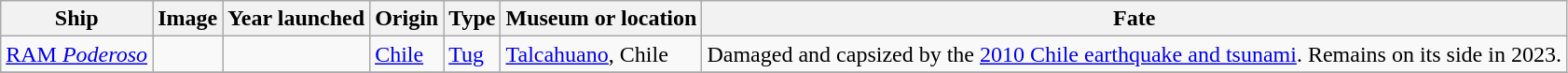<table class="wikitable sortable">
<tr>
<th>Ship</th>
<th>Image</th>
<th>Year launched</th>
<th>Origin</th>
<th>Type</th>
<th>Museum or location</th>
<th>Fate</th>
</tr>
<tr>
<td data-sort-value=Poderoso><a href='#'>RAM <em>Poderoso</em></a></td>
<td></td>
<td></td>
<td> <a href='#'>Chile</a></td>
<td><a href='#'>Tug</a></td>
<td><a href='#'>Talcahuano</a>, Chile<br></td>
<td>Damaged and capsized by the <a href='#'>2010 Chile earthquake and tsunami</a>. Remains on its side in 2023.</td>
</tr>
<tr>
</tr>
</table>
